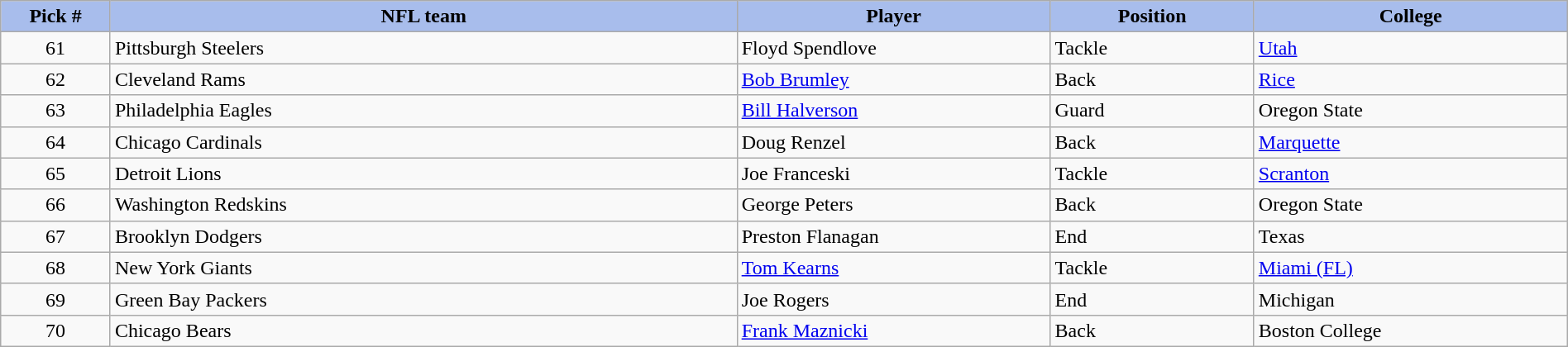<table style="width: 100%" class="sortable wikitable">
<tr>
<th style="background:#A8BDEC;" width=7%>Pick #</th>
<th width=40% style="background:#A8BDEC;">NFL team</th>
<th width=20% style="background:#A8BDEC;">Player</th>
<th width=13% style="background:#A8BDEC;">Position</th>
<th style="background:#A8BDEC;">College</th>
</tr>
<tr>
<td align=center>61</td>
<td>Pittsburgh Steelers</td>
<td>Floyd Spendlove</td>
<td>Tackle</td>
<td><a href='#'>Utah</a></td>
</tr>
<tr>
<td align=center>62</td>
<td>Cleveland Rams</td>
<td><a href='#'>Bob Brumley</a></td>
<td>Back</td>
<td><a href='#'>Rice</a></td>
</tr>
<tr>
<td align=center>63</td>
<td>Philadelphia Eagles</td>
<td><a href='#'>Bill Halverson</a></td>
<td>Guard</td>
<td>Oregon State</td>
</tr>
<tr>
<td align=center>64</td>
<td>Chicago Cardinals</td>
<td>Doug Renzel</td>
<td>Back</td>
<td><a href='#'>Marquette</a></td>
</tr>
<tr>
<td align=center>65</td>
<td>Detroit Lions</td>
<td>Joe Franceski</td>
<td>Tackle</td>
<td><a href='#'>Scranton</a></td>
</tr>
<tr>
<td align=center>66</td>
<td>Washington Redskins</td>
<td>George Peters</td>
<td>Back</td>
<td>Oregon State</td>
</tr>
<tr>
<td align=center>67</td>
<td>Brooklyn Dodgers</td>
<td>Preston Flanagan</td>
<td>End</td>
<td>Texas</td>
</tr>
<tr>
<td align=center>68</td>
<td>New York Giants</td>
<td><a href='#'>Tom Kearns</a></td>
<td>Tackle</td>
<td><a href='#'>Miami (FL)</a></td>
</tr>
<tr>
<td align=center>69</td>
<td>Green Bay Packers</td>
<td>Joe Rogers</td>
<td>End</td>
<td>Michigan</td>
</tr>
<tr>
<td align=center>70</td>
<td>Chicago Bears</td>
<td><a href='#'>Frank Maznicki</a></td>
<td>Back</td>
<td>Boston College</td>
</tr>
</table>
